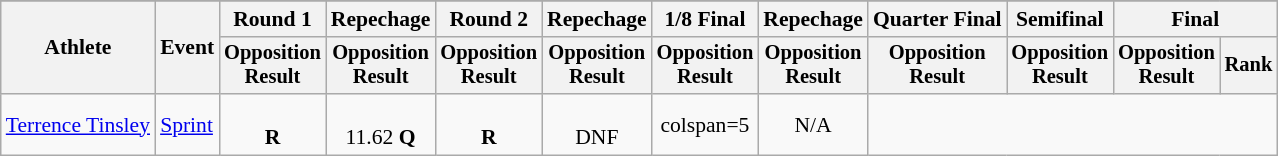<table class="wikitable" style="font-size:90%;">
<tr>
</tr>
<tr>
<th rowspan=2>Athlete</th>
<th rowspan=2>Event</th>
<th>Round 1</th>
<th>Repechage</th>
<th>Round 2</th>
<th>Repechage</th>
<th>1/8 Final</th>
<th>Repechage</th>
<th>Quarter Final</th>
<th>Semifinal</th>
<th colspan=2>Final</th>
</tr>
<tr style="font-size:95%">
<th>Opposition<br>Result</th>
<th>Opposition<br>Result</th>
<th>Opposition<br>Result</th>
<th>Opposition<br>Result</th>
<th>Opposition<br>Result</th>
<th>Opposition<br>Result</th>
<th>Opposition<br>Result</th>
<th>Opposition<br>Result</th>
<th>Opposition<br>Result</th>
<th>Rank</th>
</tr>
<tr align=center>
<td align=left><a href='#'>Terrence Tinsley</a></td>
<td align=left><a href='#'>Sprint</a></td>
<td><br><strong>R</strong></td>
<td><br>11.62 <strong>Q</strong></td>
<td><br><strong>R</strong></td>
<td><br>DNF</td>
<td>colspan=5</td>
<td>N/A</td>
</tr>
</table>
